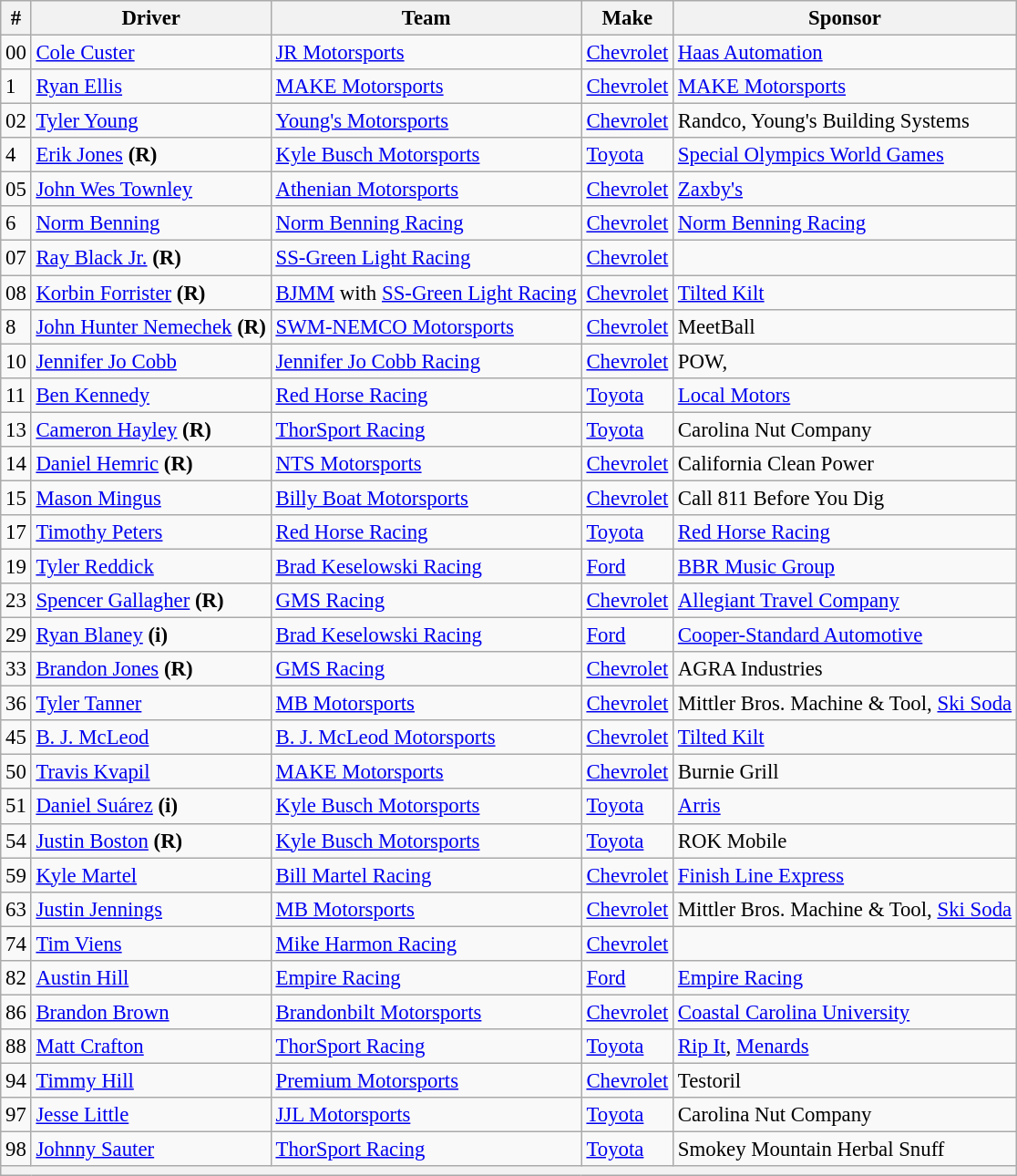<table class="wikitable" style="font-size:95%">
<tr>
<th>#</th>
<th>Driver</th>
<th>Team</th>
<th>Make</th>
<th>Sponsor</th>
</tr>
<tr>
<td>00</td>
<td><a href='#'>Cole Custer</a></td>
<td><a href='#'>JR Motorsports</a></td>
<td><a href='#'>Chevrolet</a></td>
<td><a href='#'>Haas Automation</a></td>
</tr>
<tr>
<td>1</td>
<td><a href='#'>Ryan Ellis</a></td>
<td><a href='#'>MAKE Motorsports</a></td>
<td><a href='#'>Chevrolet</a></td>
<td><a href='#'>MAKE Motorsports</a></td>
</tr>
<tr>
<td>02</td>
<td><a href='#'>Tyler Young</a></td>
<td><a href='#'>Young's Motorsports</a></td>
<td><a href='#'>Chevrolet</a></td>
<td>Randco, Young's Building Systems</td>
</tr>
<tr>
<td>4</td>
<td><a href='#'>Erik Jones</a> <strong>(R)</strong></td>
<td><a href='#'>Kyle Busch Motorsports</a></td>
<td><a href='#'>Toyota</a></td>
<td><a href='#'>Special Olympics World Games</a></td>
</tr>
<tr>
<td>05</td>
<td><a href='#'>John Wes Townley</a></td>
<td><a href='#'>Athenian Motorsports</a></td>
<td><a href='#'>Chevrolet</a></td>
<td><a href='#'>Zaxby's</a></td>
</tr>
<tr>
<td>6</td>
<td><a href='#'>Norm Benning</a></td>
<td><a href='#'>Norm Benning Racing</a></td>
<td><a href='#'>Chevrolet</a></td>
<td><a href='#'>Norm Benning Racing</a></td>
</tr>
<tr>
<td>07</td>
<td><a href='#'>Ray Black Jr.</a> <strong>(R)</strong></td>
<td><a href='#'>SS-Green Light Racing</a></td>
<td><a href='#'>Chevrolet</a></td>
<td></td>
</tr>
<tr>
<td>08</td>
<td><a href='#'>Korbin Forrister</a> <strong>(R)</strong></td>
<td><a href='#'>BJMM</a> with <a href='#'>SS-Green Light Racing</a></td>
<td><a href='#'>Chevrolet</a></td>
<td><a href='#'>Tilted Kilt</a></td>
</tr>
<tr>
<td>8</td>
<td><a href='#'>John Hunter Nemechek</a> <strong>(R)</strong></td>
<td><a href='#'>SWM-NEMCO Motorsports</a></td>
<td><a href='#'>Chevrolet</a></td>
<td>MeetBall</td>
</tr>
<tr>
<td>10</td>
<td><a href='#'>Jennifer Jo Cobb</a></td>
<td><a href='#'>Jennifer Jo Cobb Racing</a></td>
<td><a href='#'>Chevrolet</a></td>
<td>POW, </td>
</tr>
<tr>
<td>11</td>
<td><a href='#'>Ben Kennedy</a></td>
<td><a href='#'>Red Horse Racing</a></td>
<td><a href='#'>Toyota</a></td>
<td><a href='#'>Local Motors</a></td>
</tr>
<tr>
<td>13</td>
<td><a href='#'>Cameron Hayley</a> <strong>(R)</strong></td>
<td><a href='#'>ThorSport Racing</a></td>
<td><a href='#'>Toyota</a></td>
<td>Carolina Nut Company</td>
</tr>
<tr>
<td>14</td>
<td><a href='#'>Daniel Hemric</a> <strong>(R)</strong></td>
<td><a href='#'>NTS Motorsports</a></td>
<td><a href='#'>Chevrolet</a></td>
<td>California Clean Power</td>
</tr>
<tr>
<td>15</td>
<td><a href='#'>Mason Mingus</a></td>
<td><a href='#'>Billy Boat Motorsports</a></td>
<td><a href='#'>Chevrolet</a></td>
<td>Call 811 Before You Dig</td>
</tr>
<tr>
<td>17</td>
<td><a href='#'>Timothy Peters</a></td>
<td><a href='#'>Red Horse Racing</a></td>
<td><a href='#'>Toyota</a></td>
<td><a href='#'>Red Horse Racing</a></td>
</tr>
<tr>
<td>19</td>
<td><a href='#'>Tyler Reddick</a></td>
<td><a href='#'>Brad Keselowski Racing</a></td>
<td><a href='#'>Ford</a></td>
<td><a href='#'>BBR Music Group</a></td>
</tr>
<tr>
<td>23</td>
<td><a href='#'>Spencer Gallagher</a> <strong>(R)</strong></td>
<td><a href='#'>GMS Racing</a></td>
<td><a href='#'>Chevrolet</a></td>
<td><a href='#'>Allegiant Travel Company</a></td>
</tr>
<tr>
<td>29</td>
<td><a href='#'>Ryan Blaney</a> <strong>(i)</strong></td>
<td><a href='#'>Brad Keselowski Racing</a></td>
<td><a href='#'>Ford</a></td>
<td><a href='#'>Cooper-Standard Automotive</a></td>
</tr>
<tr>
<td>33</td>
<td><a href='#'>Brandon Jones</a> <strong>(R)</strong></td>
<td><a href='#'>GMS Racing</a></td>
<td><a href='#'>Chevrolet</a></td>
<td>AGRA Industries</td>
</tr>
<tr>
<td>36</td>
<td><a href='#'>Tyler Tanner</a></td>
<td><a href='#'>MB Motorsports</a></td>
<td><a href='#'>Chevrolet</a></td>
<td>Mittler Bros. Machine & Tool, <a href='#'>Ski Soda</a></td>
</tr>
<tr>
<td>45</td>
<td><a href='#'>B. J. McLeod</a></td>
<td><a href='#'>B. J. McLeod Motorsports</a></td>
<td><a href='#'>Chevrolet</a></td>
<td><a href='#'>Tilted Kilt</a></td>
</tr>
<tr>
<td>50</td>
<td><a href='#'>Travis Kvapil</a></td>
<td><a href='#'>MAKE Motorsports</a></td>
<td><a href='#'>Chevrolet</a></td>
<td>Burnie Grill</td>
</tr>
<tr>
<td>51</td>
<td><a href='#'>Daniel Suárez</a> <strong>(i)</strong></td>
<td><a href='#'>Kyle Busch Motorsports</a></td>
<td><a href='#'>Toyota</a></td>
<td><a href='#'>Arris</a></td>
</tr>
<tr>
<td>54</td>
<td><a href='#'>Justin Boston</a> <strong>(R)</strong></td>
<td><a href='#'>Kyle Busch Motorsports</a></td>
<td><a href='#'>Toyota</a></td>
<td>ROK Mobile</td>
</tr>
<tr>
<td>59</td>
<td><a href='#'>Kyle Martel</a></td>
<td><a href='#'>Bill Martel Racing</a></td>
<td><a href='#'>Chevrolet</a></td>
<td><a href='#'>Finish Line Express</a></td>
</tr>
<tr>
<td>63</td>
<td><a href='#'>Justin Jennings</a></td>
<td><a href='#'>MB Motorsports</a></td>
<td><a href='#'>Chevrolet</a></td>
<td>Mittler Bros. Machine & Tool, <a href='#'>Ski Soda</a></td>
</tr>
<tr>
<td>74</td>
<td><a href='#'>Tim Viens</a></td>
<td><a href='#'>Mike Harmon Racing</a></td>
<td><a href='#'>Chevrolet</a></td>
<td></td>
</tr>
<tr>
<td>82</td>
<td><a href='#'>Austin Hill</a></td>
<td><a href='#'>Empire Racing</a></td>
<td><a href='#'>Ford</a></td>
<td><a href='#'>Empire Racing</a></td>
</tr>
<tr>
<td>86</td>
<td><a href='#'>Brandon Brown</a></td>
<td><a href='#'>Brandonbilt Motorsports</a></td>
<td><a href='#'>Chevrolet</a></td>
<td><a href='#'>Coastal Carolina University</a></td>
</tr>
<tr>
<td>88</td>
<td><a href='#'>Matt Crafton</a></td>
<td><a href='#'>ThorSport Racing</a></td>
<td><a href='#'>Toyota</a></td>
<td><a href='#'>Rip It</a>, <a href='#'>Menards</a></td>
</tr>
<tr>
<td>94</td>
<td><a href='#'>Timmy Hill</a></td>
<td><a href='#'>Premium Motorsports</a></td>
<td><a href='#'>Chevrolet</a></td>
<td>Testoril</td>
</tr>
<tr>
<td>97</td>
<td><a href='#'>Jesse Little</a></td>
<td><a href='#'>JJL Motorsports</a></td>
<td><a href='#'>Toyota</a></td>
<td>Carolina Nut Company</td>
</tr>
<tr>
<td>98</td>
<td><a href='#'>Johnny Sauter</a></td>
<td><a href='#'>ThorSport Racing</a></td>
<td><a href='#'>Toyota</a></td>
<td>Smokey Mountain Herbal Snuff</td>
</tr>
<tr>
<th colspan="5"></th>
</tr>
</table>
